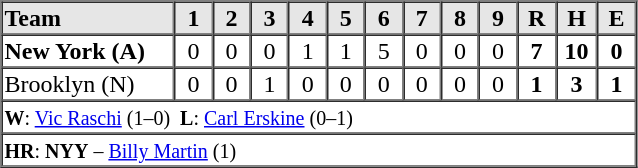<table border=1 cellspacing=0 width=425 style="margin-left:3em;">
<tr style="text-align:center; background-color:#e6e6e6;">
<th align=left width=125>Team</th>
<th width=25>1</th>
<th width=25>2</th>
<th width=25>3</th>
<th width=25>4</th>
<th width=25>5</th>
<th width=25>6</th>
<th width=25>7</th>
<th width=25>8</th>
<th width=25>9</th>
<th width=25>R</th>
<th width=25>H</th>
<th width=25>E</th>
</tr>
<tr style="text-align:center;">
<td align=left><strong>New York (A)</strong></td>
<td>0</td>
<td>0</td>
<td>0</td>
<td>1</td>
<td>1</td>
<td>5</td>
<td>0</td>
<td>0</td>
<td>0</td>
<td><strong>7</strong></td>
<td><strong>10</strong></td>
<td><strong>0</strong></td>
</tr>
<tr style="text-align:center;">
<td align=left>Brooklyn (N)</td>
<td>0</td>
<td>0</td>
<td>1</td>
<td>0</td>
<td>0</td>
<td>0</td>
<td>0</td>
<td>0</td>
<td>0</td>
<td><strong>1</strong></td>
<td><strong>3</strong></td>
<td><strong>1</strong></td>
</tr>
<tr style="text-align:left;">
<td colspan=13><small><strong>W</strong>: <a href='#'>Vic Raschi</a> (1–0)  <strong>L</strong>: <a href='#'>Carl Erskine</a> (0–1)</small></td>
</tr>
<tr style="text-align:left;">
<td colspan=13><small><strong>HR</strong>: <strong>NYY</strong> – <a href='#'>Billy Martin</a> (1)</small></td>
</tr>
</table>
